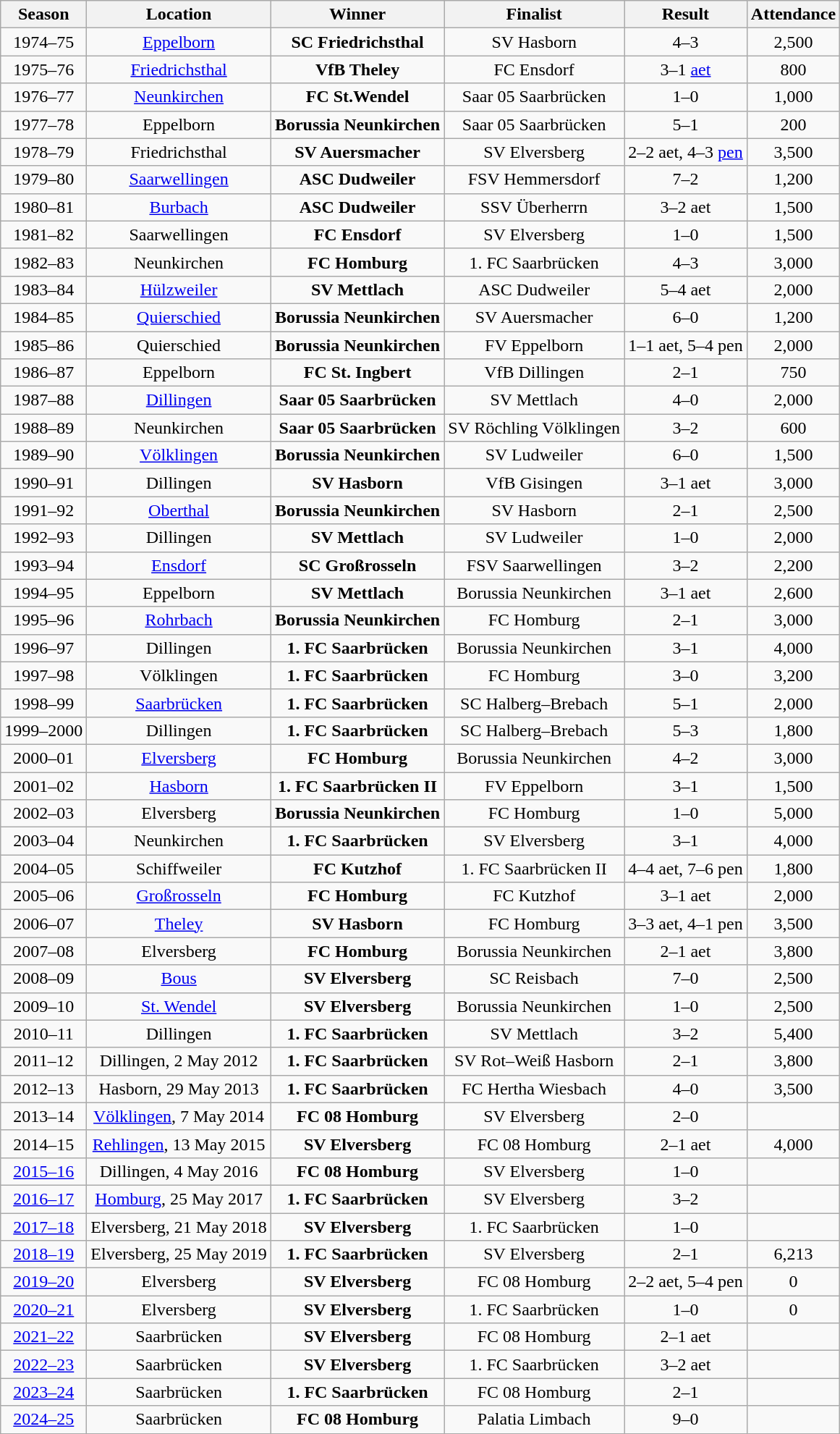<table class="wikitable">
<tr>
<th>Season</th>
<th>Location</th>
<th>Winner</th>
<th>Finalist</th>
<th>Result</th>
<th>Attendance</th>
</tr>
<tr align="center">
<td>1974–75</td>
<td><a href='#'>Eppelborn</a></td>
<td><strong>SC Friedrichsthal</strong></td>
<td>SV Hasborn</td>
<td>4–3</td>
<td>2,500</td>
</tr>
<tr align="center">
<td>1975–76</td>
<td><a href='#'>Friedrichsthal</a></td>
<td><strong>VfB Theley</strong></td>
<td>FC Ensdorf</td>
<td>3–1 <a href='#'>aet</a></td>
<td>800</td>
</tr>
<tr align="center">
<td>1976–77</td>
<td><a href='#'>Neunkirchen</a></td>
<td><strong>FC St.Wendel</strong></td>
<td>Saar 05 Saarbrücken</td>
<td>1–0</td>
<td>1,000</td>
</tr>
<tr align="center">
<td>1977–78</td>
<td>Eppelborn</td>
<td><strong>Borussia Neunkirchen</strong></td>
<td>Saar 05 Saarbrücken</td>
<td>5–1</td>
<td>200</td>
</tr>
<tr align="center">
<td>1978–79</td>
<td>Friedrichsthal</td>
<td><strong>SV Auersmacher</strong></td>
<td>SV Elversberg</td>
<td>2–2 aet, 4–3 <a href='#'>pen</a></td>
<td>3,500</td>
</tr>
<tr align="center">
<td>1979–80</td>
<td><a href='#'>Saarwellingen</a></td>
<td><strong>ASC Dudweiler</strong></td>
<td>FSV Hemmersdorf</td>
<td>7–2</td>
<td>1,200</td>
</tr>
<tr align="center">
<td>1980–81</td>
<td><a href='#'>Burbach</a></td>
<td><strong>ASC Dudweiler</strong></td>
<td>SSV Überherrn</td>
<td>3–2 aet</td>
<td>1,500</td>
</tr>
<tr align="center">
<td>1981–82</td>
<td>Saarwellingen</td>
<td><strong>FC Ensdorf</strong></td>
<td>SV Elversberg</td>
<td>1–0</td>
<td>1,500</td>
</tr>
<tr align="center">
<td>1982–83</td>
<td>Neunkirchen</td>
<td><strong>FC Homburg</strong></td>
<td>1. FC Saarbrücken</td>
<td>4–3</td>
<td>3,000</td>
</tr>
<tr align="center">
<td>1983–84</td>
<td><a href='#'>Hülzweiler</a></td>
<td><strong>SV Mettlach</strong></td>
<td>ASC Dudweiler</td>
<td>5–4 aet</td>
<td>2,000</td>
</tr>
<tr align="center">
<td>1984–85</td>
<td><a href='#'>Quierschied</a></td>
<td><strong>Borussia Neunkirchen</strong></td>
<td>SV Auersmacher</td>
<td>6–0</td>
<td>1,200</td>
</tr>
<tr align="center">
<td>1985–86</td>
<td>Quierschied</td>
<td><strong>Borussia Neunkirchen</strong></td>
<td>FV Eppelborn</td>
<td>1–1 aet, 5–4 pen</td>
<td>2,000</td>
</tr>
<tr align="center">
<td>1986–87</td>
<td>Eppelborn</td>
<td><strong>FC St. Ingbert</strong></td>
<td>VfB Dillingen</td>
<td>2–1</td>
<td>750</td>
</tr>
<tr align="center">
<td>1987–88</td>
<td><a href='#'>Dillingen</a></td>
<td><strong>Saar 05 Saarbrücken</strong></td>
<td>SV Mettlach</td>
<td>4–0</td>
<td>2,000</td>
</tr>
<tr align="center">
<td>1988–89</td>
<td>Neunkirchen</td>
<td><strong>Saar 05 Saarbrücken</strong></td>
<td>SV Röchling Völklingen</td>
<td>3–2</td>
<td>600</td>
</tr>
<tr align="center">
<td>1989–90</td>
<td><a href='#'>Völklingen</a></td>
<td><strong>Borussia Neunkirchen</strong></td>
<td>SV Ludweiler</td>
<td>6–0</td>
<td>1,500</td>
</tr>
<tr align="center">
<td>1990–91</td>
<td>Dillingen</td>
<td><strong>SV Hasborn</strong></td>
<td>VfB Gisingen</td>
<td>3–1 aet</td>
<td>3,000</td>
</tr>
<tr align="center">
<td>1991–92</td>
<td><a href='#'>Oberthal</a></td>
<td><strong>Borussia Neunkirchen</strong></td>
<td>SV Hasborn</td>
<td>2–1</td>
<td>2,500</td>
</tr>
<tr align="center">
<td>1992–93</td>
<td>Dillingen</td>
<td><strong>SV Mettlach</strong></td>
<td>SV Ludweiler</td>
<td>1–0</td>
<td>2,000</td>
</tr>
<tr align="center">
<td>1993–94</td>
<td><a href='#'>Ensdorf</a></td>
<td><strong>SC Großrosseln</strong></td>
<td>FSV Saarwellingen</td>
<td>3–2</td>
<td>2,200</td>
</tr>
<tr align="center">
<td>1994–95</td>
<td>Eppelborn</td>
<td><strong>SV Mettlach</strong></td>
<td>Borussia Neunkirchen</td>
<td>3–1 aet</td>
<td>2,600</td>
</tr>
<tr align="center">
<td>1995–96</td>
<td><a href='#'>Rohrbach</a></td>
<td><strong>Borussia Neunkirchen</strong></td>
<td>FC Homburg</td>
<td>2–1</td>
<td>3,000</td>
</tr>
<tr align="center">
<td>1996–97</td>
<td>Dillingen</td>
<td><strong>1. FC Saarbrücken</strong></td>
<td>Borussia Neunkirchen</td>
<td>3–1</td>
<td>4,000</td>
</tr>
<tr align="center">
<td>1997–98</td>
<td>Völklingen</td>
<td><strong>1. FC Saarbrücken</strong></td>
<td>FC Homburg</td>
<td>3–0</td>
<td>3,200</td>
</tr>
<tr align="center">
<td>1998–99</td>
<td><a href='#'>Saarbrücken</a></td>
<td><strong>1. FC Saarbrücken</strong></td>
<td>SC Halberg–Brebach</td>
<td>5–1</td>
<td>2,000</td>
</tr>
<tr align="center">
<td>1999–2000</td>
<td>Dillingen</td>
<td><strong>1. FC Saarbrücken</strong></td>
<td>SC Halberg–Brebach</td>
<td>5–3</td>
<td>1,800</td>
</tr>
<tr align="center">
<td>2000–01</td>
<td><a href='#'>Elversberg</a></td>
<td><strong>FC Homburg</strong></td>
<td>Borussia Neunkirchen</td>
<td>4–2</td>
<td>3,000</td>
</tr>
<tr align="center">
<td>2001–02</td>
<td><a href='#'>Hasborn</a></td>
<td><strong>1. FC Saarbrücken II</strong></td>
<td>FV Eppelborn</td>
<td>3–1</td>
<td>1,500</td>
</tr>
<tr align="center">
<td>2002–03</td>
<td>Elversberg</td>
<td><strong>Borussia Neunkirchen</strong></td>
<td>FC Homburg</td>
<td>1–0</td>
<td>5,000</td>
</tr>
<tr align="center">
<td>2003–04</td>
<td>Neunkirchen</td>
<td><strong>1. FC Saarbrücken</strong></td>
<td>SV Elversberg</td>
<td>3–1</td>
<td>4,000</td>
</tr>
<tr align="center">
<td>2004–05</td>
<td>Schiffweiler</td>
<td><strong>FC Kutzhof</strong></td>
<td>1. FC Saarbrücken II</td>
<td>4–4 aet, 7–6 pen</td>
<td>1,800</td>
</tr>
<tr align="center">
<td>2005–06</td>
<td><a href='#'>Großrosseln</a></td>
<td><strong>FC Homburg</strong></td>
<td>FC Kutzhof</td>
<td>3–1 aet</td>
<td>2,000</td>
</tr>
<tr align="center">
<td>2006–07</td>
<td><a href='#'>Theley</a></td>
<td><strong>SV Hasborn</strong></td>
<td>FC Homburg</td>
<td>3–3 aet, 4–1 pen</td>
<td>3,500</td>
</tr>
<tr align="center">
<td>2007–08</td>
<td>Elversberg</td>
<td><strong>FC Homburg</strong></td>
<td>Borussia Neunkirchen</td>
<td>2–1 aet</td>
<td>3,800</td>
</tr>
<tr align="center">
<td>2008–09</td>
<td><a href='#'>Bous</a></td>
<td><strong>SV Elversberg</strong></td>
<td>SC Reisbach</td>
<td>7–0</td>
<td>2,500</td>
</tr>
<tr align="center">
<td>2009–10</td>
<td><a href='#'>St. Wendel</a></td>
<td><strong>SV Elversberg</strong></td>
<td>Borussia Neunkirchen</td>
<td>1–0</td>
<td>2,500</td>
</tr>
<tr align="center">
<td>2010–11</td>
<td>Dillingen</td>
<td><strong>1. FC Saarbrücken</strong></td>
<td>SV Mettlach</td>
<td>3–2</td>
<td>5,400</td>
</tr>
<tr align="center">
<td>2011–12</td>
<td>Dillingen, 2 May 2012</td>
<td><strong>1. FC Saarbrücken</strong></td>
<td>SV Rot–Weiß Hasborn</td>
<td>2–1</td>
<td>3,800</td>
</tr>
<tr align="center">
<td>2012–13</td>
<td>Hasborn, 29 May 2013</td>
<td><strong>1. FC Saarbrücken</strong></td>
<td>FC Hertha Wiesbach</td>
<td>4–0</td>
<td>3,500</td>
</tr>
<tr align="center">
<td>2013–14</td>
<td><a href='#'>Völklingen</a>, 7 May 2014</td>
<td><strong>FC 08 Homburg</strong></td>
<td>SV Elversberg</td>
<td>2–0</td>
<td></td>
</tr>
<tr align="center">
<td>2014–15</td>
<td><a href='#'>Rehlingen</a>, 13 May 2015</td>
<td><strong>SV Elversberg</strong></td>
<td>FC 08 Homburg</td>
<td>2–1 aet</td>
<td>4,000</td>
</tr>
<tr align="center">
<td><a href='#'>2015–16</a></td>
<td>Dillingen, 4 May 2016</td>
<td><strong>FC 08 Homburg</strong></td>
<td>SV Elversberg</td>
<td>1–0</td>
<td></td>
</tr>
<tr align="center">
<td><a href='#'>2016–17</a></td>
<td><a href='#'>Homburg</a>, 25 May 2017</td>
<td><strong>1. FC Saarbrücken</strong></td>
<td>SV Elversberg</td>
<td>3–2</td>
<td></td>
</tr>
<tr align="center">
<td><a href='#'>2017–18</a></td>
<td>Elversberg, 21 May 2018</td>
<td><strong>SV Elversberg</strong></td>
<td>1. FC Saarbrücken</td>
<td>1–0</td>
<td></td>
</tr>
<tr align="center">
<td><a href='#'>2018–19</a></td>
<td>Elversberg, 25 May 2019</td>
<td><strong>1. FC Saarbrücken</strong></td>
<td>SV Elversberg</td>
<td>2–1</td>
<td>6,213</td>
</tr>
<tr align="center">
<td><a href='#'>2019–20</a></td>
<td>Elversberg</td>
<td><strong>SV Elversberg</strong></td>
<td>FC 08 Homburg</td>
<td>2–2 aet, 5–4 pen</td>
<td>0</td>
</tr>
<tr align="center">
<td><a href='#'>2020–21</a></td>
<td>Elversberg</td>
<td><strong>SV Elversberg</strong></td>
<td>1. FC Saarbrücken</td>
<td>1–0</td>
<td>0</td>
</tr>
<tr align="center">
<td><a href='#'>2021–22</a></td>
<td>Saarbrücken</td>
<td><strong>SV Elversberg</strong></td>
<td>FC 08 Homburg</td>
<td>2–1 aet</td>
<td></td>
</tr>
<tr align="center">
<td><a href='#'>2022–23</a></td>
<td>Saarbrücken</td>
<td><strong>SV Elversberg</strong></td>
<td>1. FC Saarbrücken</td>
<td>3–2 aet</td>
<td></td>
</tr>
<tr align="center">
<td><a href='#'>2023–24</a></td>
<td>Saarbrücken</td>
<td><strong>1. FC Saarbrücken</strong></td>
<td>FC 08 Homburg</td>
<td>2–1</td>
<td></td>
</tr>
<tr align="center">
<td><a href='#'>2024–25</a></td>
<td>Saarbrücken</td>
<td><strong>FC 08 Homburg</strong></td>
<td>Palatia Limbach</td>
<td>9–0</td>
<td></td>
</tr>
</table>
